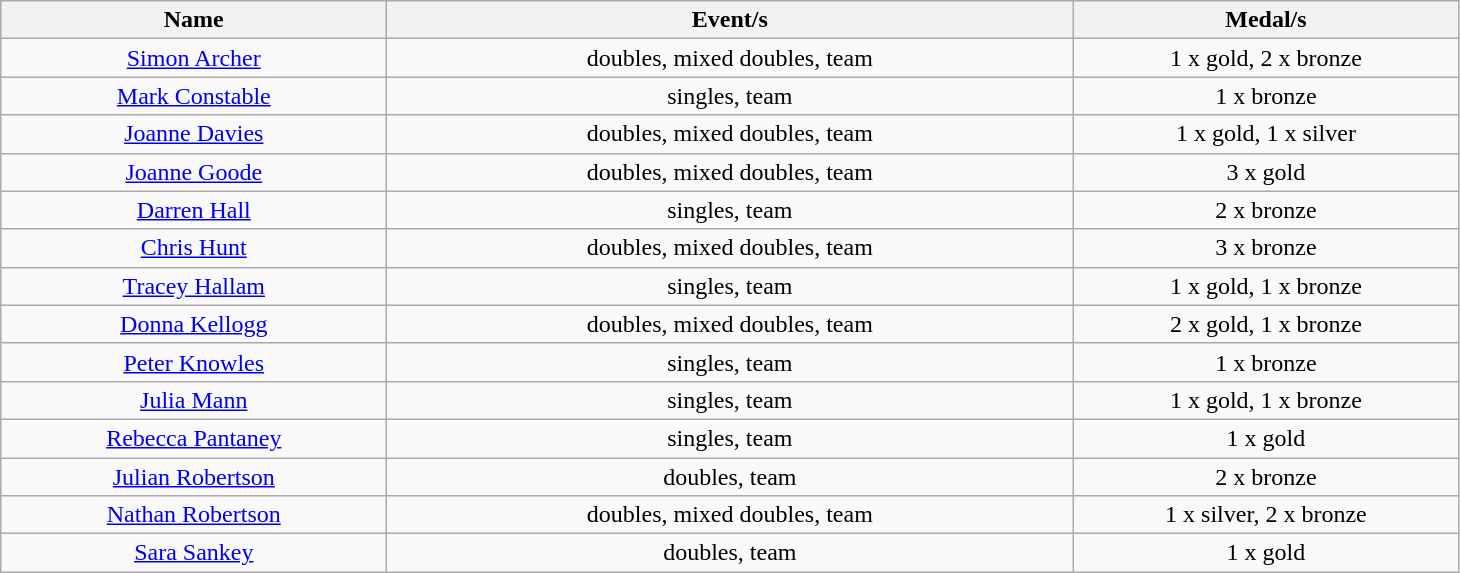<table class="wikitable" style="text-align: center">
<tr>
<th width=250>Name</th>
<th width=450>Event/s</th>
<th width=250>Medal/s</th>
</tr>
<tr>
<td><a href='#'>Simon Archer</a></td>
<td>doubles, mixed doubles, team</td>
<td>1 x gold, 2 x bronze</td>
</tr>
<tr>
<td><a href='#'>Mark Constable</a></td>
<td>singles, team</td>
<td>1 x bronze</td>
</tr>
<tr>
<td><a href='#'>Joanne Davies</a></td>
<td>doubles, mixed doubles, team</td>
<td>1 x gold, 1 x silver</td>
</tr>
<tr>
<td><a href='#'>Joanne Goode</a></td>
<td>doubles, mixed doubles, team</td>
<td>3 x gold</td>
</tr>
<tr>
<td><a href='#'>Darren Hall</a></td>
<td>singles, team</td>
<td>2 x bronze</td>
</tr>
<tr>
<td><a href='#'>Chris Hunt</a></td>
<td>doubles, mixed doubles, team</td>
<td>3 x bronze</td>
</tr>
<tr>
<td><a href='#'>Tracey Hallam</a></td>
<td>singles, team</td>
<td>1 x gold, 1 x bronze</td>
</tr>
<tr>
<td><a href='#'>Donna Kellogg</a></td>
<td>doubles, mixed doubles, team</td>
<td>2 x gold, 1 x bronze</td>
</tr>
<tr>
<td><a href='#'>Peter Knowles</a></td>
<td>singles, team</td>
<td>1 x bronze</td>
</tr>
<tr>
<td><a href='#'>Julia Mann</a></td>
<td>singles, team</td>
<td>1 x gold, 1 x bronze</td>
</tr>
<tr>
<td><a href='#'>Rebecca Pantaney</a></td>
<td>singles, team</td>
<td>1 x gold</td>
</tr>
<tr>
<td><a href='#'>Julian Robertson</a></td>
<td>doubles, team</td>
<td>2 x bronze</td>
</tr>
<tr>
<td><a href='#'>Nathan Robertson</a></td>
<td>doubles, mixed doubles, team</td>
<td>1 x silver, 2 x bronze</td>
</tr>
<tr>
<td><a href='#'>Sara Sankey</a></td>
<td>doubles, team</td>
<td>1 x gold</td>
</tr>
</table>
